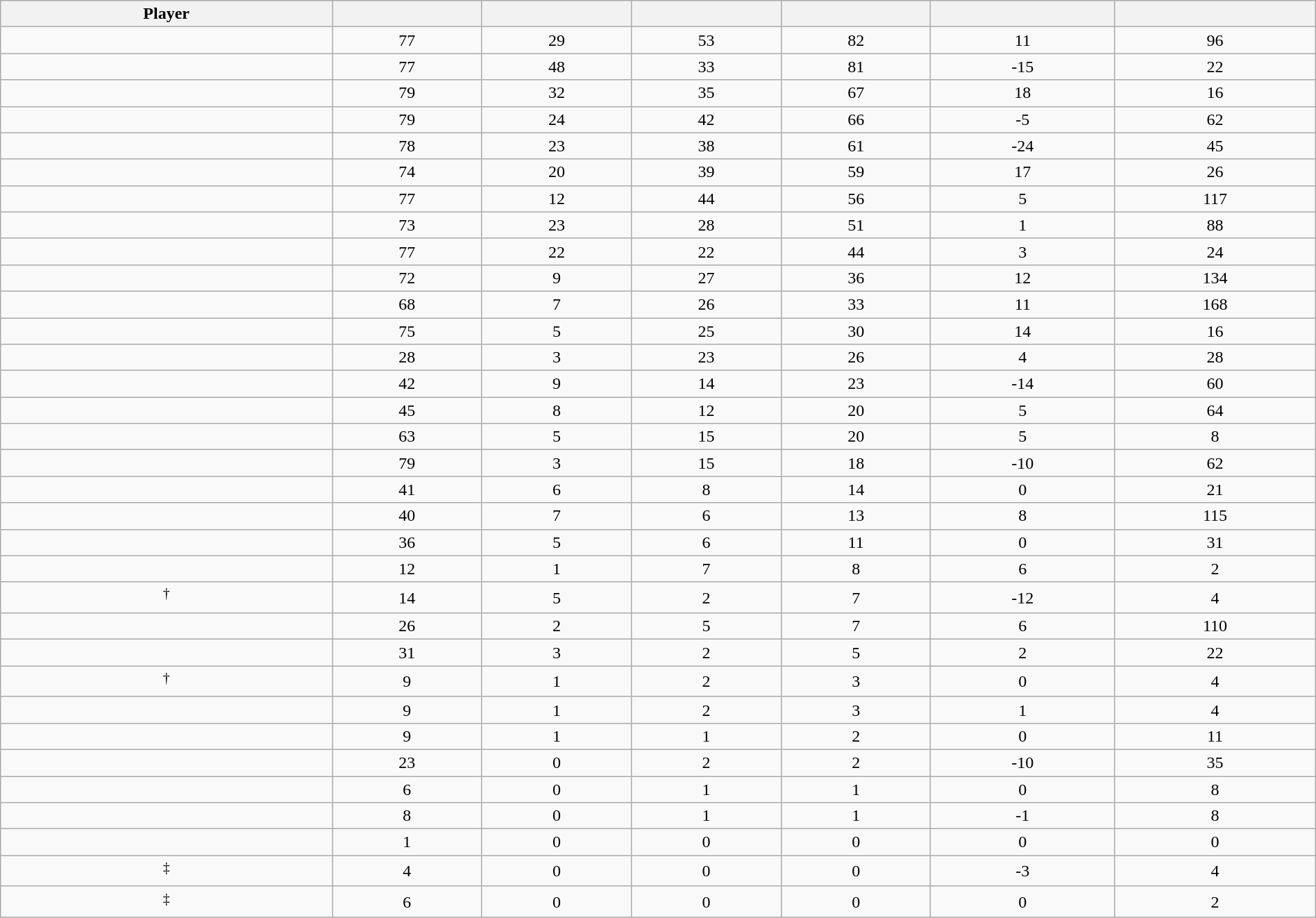<table class="wikitable sortable" style="width:100%;">
<tr align=center>
<th>Player</th>
<th></th>
<th></th>
<th></th>
<th></th>
<th data-sort-type="number"></th>
<th></th>
</tr>
<tr align=center>
<td></td>
<td>77</td>
<td>29</td>
<td>53</td>
<td>82</td>
<td>11</td>
<td>96</td>
</tr>
<tr align=center>
<td></td>
<td>77</td>
<td>48</td>
<td>33</td>
<td>81</td>
<td>-15</td>
<td>22</td>
</tr>
<tr align=center>
<td></td>
<td>79</td>
<td>32</td>
<td>35</td>
<td>67</td>
<td>18</td>
<td>16</td>
</tr>
<tr align=center>
<td></td>
<td>79</td>
<td>24</td>
<td>42</td>
<td>66</td>
<td>-5</td>
<td>62</td>
</tr>
<tr align=center>
<td></td>
<td>78</td>
<td>23</td>
<td>38</td>
<td>61</td>
<td>-24</td>
<td>45</td>
</tr>
<tr align=center>
<td></td>
<td>74</td>
<td>20</td>
<td>39</td>
<td>59</td>
<td>17</td>
<td>26</td>
</tr>
<tr align=center>
<td></td>
<td>77</td>
<td>12</td>
<td>44</td>
<td>56</td>
<td>5</td>
<td>117</td>
</tr>
<tr align=center>
<td></td>
<td>73</td>
<td>23</td>
<td>28</td>
<td>51</td>
<td>1</td>
<td>88</td>
</tr>
<tr align=center>
<td></td>
<td>77</td>
<td>22</td>
<td>22</td>
<td>44</td>
<td>3</td>
<td>24</td>
</tr>
<tr align=center>
<td></td>
<td>72</td>
<td>9</td>
<td>27</td>
<td>36</td>
<td>12</td>
<td>134</td>
</tr>
<tr align=center>
<td></td>
<td>68</td>
<td>7</td>
<td>26</td>
<td>33</td>
<td>11</td>
<td>168</td>
</tr>
<tr align=center>
<td></td>
<td>75</td>
<td>5</td>
<td>25</td>
<td>30</td>
<td>14</td>
<td>16</td>
</tr>
<tr align=center>
<td></td>
<td>28</td>
<td>3</td>
<td>23</td>
<td>26</td>
<td>4</td>
<td>28</td>
</tr>
<tr align=center>
<td></td>
<td>42</td>
<td>9</td>
<td>14</td>
<td>23</td>
<td>-14</td>
<td>60</td>
</tr>
<tr align=center>
<td></td>
<td>45</td>
<td>8</td>
<td>12</td>
<td>20</td>
<td>5</td>
<td>64</td>
</tr>
<tr align=center>
<td></td>
<td>63</td>
<td>5</td>
<td>15</td>
<td>20</td>
<td>5</td>
<td>8</td>
</tr>
<tr align=center>
<td></td>
<td>79</td>
<td>3</td>
<td>15</td>
<td>18</td>
<td>-10</td>
<td>62</td>
</tr>
<tr align=center>
<td></td>
<td>41</td>
<td>6</td>
<td>8</td>
<td>14</td>
<td>0</td>
<td>21</td>
</tr>
<tr align=center>
<td></td>
<td>40</td>
<td>7</td>
<td>6</td>
<td>13</td>
<td>8</td>
<td>115</td>
</tr>
<tr align=center>
<td></td>
<td>36</td>
<td>5</td>
<td>6</td>
<td>11</td>
<td>0</td>
<td>31</td>
</tr>
<tr align=center>
<td></td>
<td>12</td>
<td>1</td>
<td>7</td>
<td>8</td>
<td>6</td>
<td>2</td>
</tr>
<tr align=center>
<td><sup>†</sup></td>
<td>14</td>
<td>5</td>
<td>2</td>
<td>7</td>
<td>-12</td>
<td>4</td>
</tr>
<tr align=center>
<td></td>
<td>26</td>
<td>2</td>
<td>5</td>
<td>7</td>
<td>6</td>
<td>110</td>
</tr>
<tr align=center>
<td></td>
<td>31</td>
<td>3</td>
<td>2</td>
<td>5</td>
<td>2</td>
<td>22</td>
</tr>
<tr align=center>
<td><sup>†</sup></td>
<td>9</td>
<td>1</td>
<td>2</td>
<td>3</td>
<td>0</td>
<td>4</td>
</tr>
<tr align=center>
<td></td>
<td>9</td>
<td>1</td>
<td>2</td>
<td>3</td>
<td>1</td>
<td>4</td>
</tr>
<tr align=center>
<td></td>
<td>9</td>
<td>1</td>
<td>1</td>
<td>2</td>
<td>0</td>
<td>11</td>
</tr>
<tr align=center>
<td></td>
<td>23</td>
<td>0</td>
<td>2</td>
<td>2</td>
<td>-10</td>
<td>35</td>
</tr>
<tr align=center>
<td></td>
<td>6</td>
<td>0</td>
<td>1</td>
<td>1</td>
<td>0</td>
<td>8</td>
</tr>
<tr align=center>
<td></td>
<td>8</td>
<td>0</td>
<td>1</td>
<td>1</td>
<td>-1</td>
<td>8</td>
</tr>
<tr align=center>
<td></td>
<td>1</td>
<td>0</td>
<td>0</td>
<td>0</td>
<td>0</td>
<td>0</td>
</tr>
<tr align=center>
<td><sup>‡</sup></td>
<td>4</td>
<td>0</td>
<td>0</td>
<td>0</td>
<td>-3</td>
<td>4</td>
</tr>
<tr align=center>
<td><sup>‡</sup></td>
<td>6</td>
<td>0</td>
<td>0</td>
<td>0</td>
<td>0</td>
<td>2</td>
</tr>
</table>
